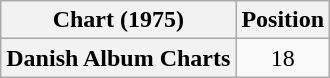<table class="wikitable sortable plainrowheaders">
<tr>
<th scope="col">Chart (1975)</th>
<th scope="col">Position</th>
</tr>
<tr>
<th scope="row">Danish Album Charts</th>
<td align="center">18</td>
</tr>
</table>
